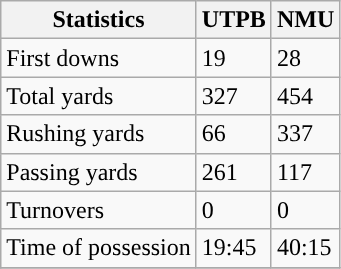<table class="wikitable" style="float: left;">
<tr>
<th>Statistics</th>
<th>UTPB</th>
<th>NMU</th>
</tr>
<tr>
<td>First downs</td>
<td>19</td>
<td>28</td>
</tr>
<tr>
<td>Total yards</td>
<td>327</td>
<td>454</td>
</tr>
<tr>
<td>Rushing yards</td>
<td>66</td>
<td>337</td>
</tr>
<tr>
<td>Passing yards</td>
<td>261</td>
<td>117</td>
</tr>
<tr>
<td>Turnovers</td>
<td>0</td>
<td>0</td>
</tr>
<tr>
<td>Time of possession</td>
<td>19:45</td>
<td>40:15</td>
</tr>
<tr>
</tr>
</table>
